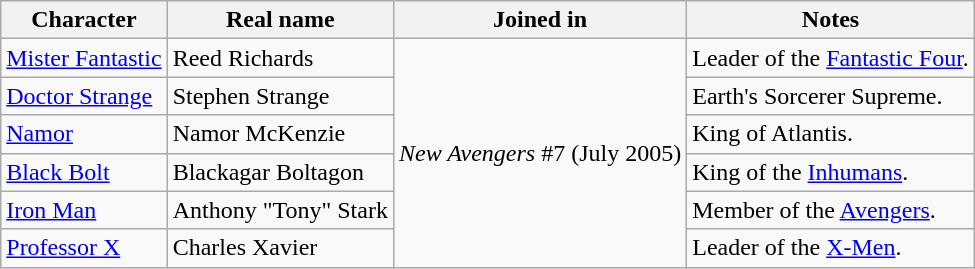<table class="wikitable plainrowheaders" style="text-align:left;">
<tr>
<th scope="col">Character</th>
<th scope="col">Real name</th>
<th scope="col">Joined in</th>
<th scope="col">Notes</th>
</tr>
<tr>
<td><a href='#'>Mister Fantastic</a></td>
<td>Reed Richards</td>
<td rowspan="6"><em>New Avengers</em> #7 (July 2005)</td>
<td>Leader of the <a href='#'>Fantastic Four</a>.</td>
</tr>
<tr>
<td><a href='#'>Doctor Strange</a></td>
<td>Stephen Strange</td>
<td>Earth's Sorcerer Supreme.</td>
</tr>
<tr>
<td><a href='#'>Namor</a></td>
<td>Namor McKenzie</td>
<td>King of Atlantis.</td>
</tr>
<tr>
<td><a href='#'>Black Bolt</a></td>
<td>Blackagar Boltagon</td>
<td>King of the <a href='#'>Inhumans</a>.</td>
</tr>
<tr>
<td><a href='#'>Iron Man</a></td>
<td>Anthony "Tony" Stark</td>
<td>Member of the <a href='#'>Avengers</a>.</td>
</tr>
<tr>
<td><a href='#'>Professor X</a></td>
<td>Charles Xavier</td>
<td>Leader of the <a href='#'>X-Men</a>.</td>
</tr>
</table>
